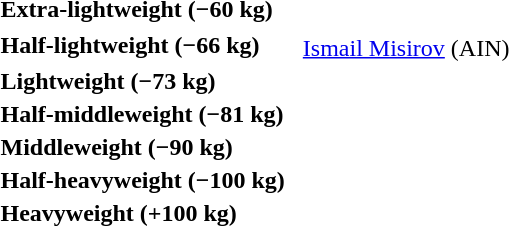<table>
<tr>
<th rowspan=2 style="text-align:left;">Extra-lightweight (−60 kg)</th>
<td rowspan=2></td>
<td rowspan=2></td>
<td></td>
</tr>
<tr>
<td></td>
</tr>
<tr>
<th rowspan=2 style="text-align:left;">Half-lightweight (−66 kg)</th>
<td rowspan=2></td>
<td rowspan=2></td>
<td></td>
</tr>
<tr>
<td> <a href='#'>Ismail Misirov</a> <span>(<abbr>AIN</abbr>)</span></td>
</tr>
<tr>
<th rowspan=2 style="text-align:left;">Lightweight (−73 kg)</th>
<td rowspan=2></td>
<td rowspan=2></td>
<td></td>
</tr>
<tr>
<td></td>
</tr>
<tr>
<th rowspan=2 style="text-align:left;">Half-middleweight (−81 kg)</th>
<td rowspan=2></td>
<td rowspan=2></td>
<td></td>
</tr>
<tr>
<td></td>
</tr>
<tr>
<th rowspan=2 style="text-align:left;">Middleweight (−90 kg)</th>
<td rowspan=2></td>
<td rowspan=2></td>
<td></td>
</tr>
<tr>
<td></td>
</tr>
<tr>
<th rowspan=2 style="text-align:left;">Half-heavyweight (−100 kg)</th>
<td rowspan=2></td>
<td rowspan=2></td>
<td></td>
</tr>
<tr>
<td></td>
</tr>
<tr>
<th rowspan=2 style="text-align:left;">Heavyweight (+100 kg)</th>
<td rowspan=2></td>
<td rowspan=2></td>
<td></td>
</tr>
<tr>
<td></td>
</tr>
</table>
